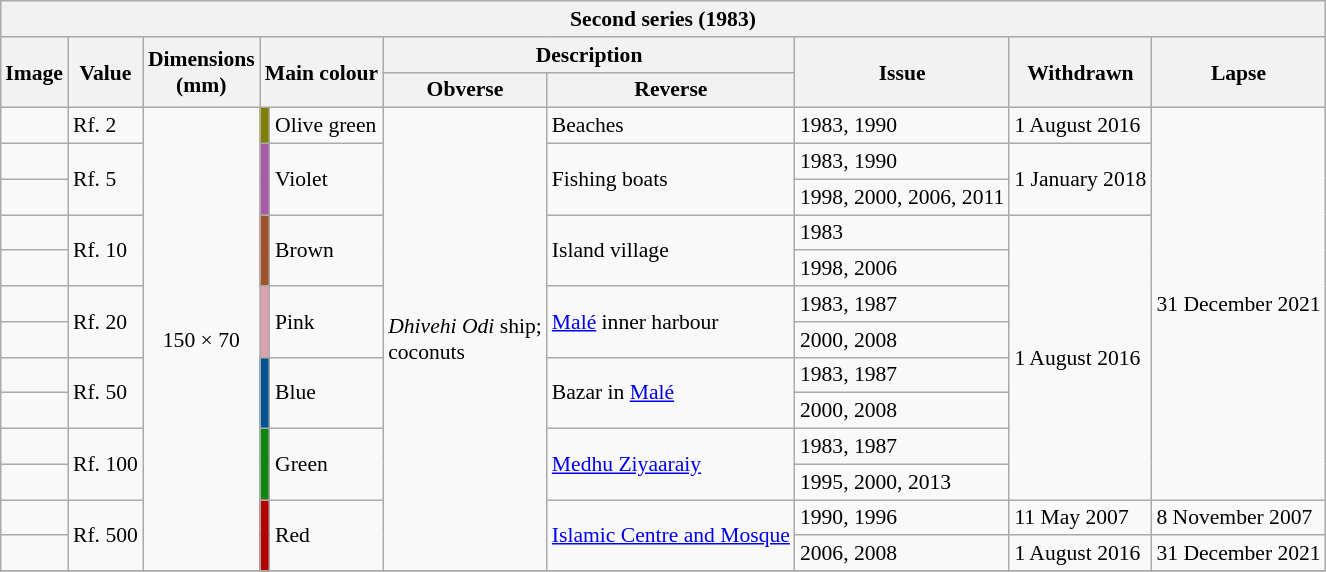<table class="wikitable" style="margin:auto; font-size:90%; border-width:1px;">
<tr>
<th colspan="10">Second series (1983)</th>
</tr>
<tr>
<th rowspan=2>Image</th>
<th rowspan=2>Value</th>
<th rowspan=2>Dimensions<br>(mm)</th>
<th rowspan=2 colspan=2>Main colour</th>
<th colspan=2>Description</th>
<th rowspan=2>Issue</th>
<th rowspan=2>Withdrawn</th>
<th rowspan=2>Lapse</th>
</tr>
<tr>
<th>Obverse</th>
<th>Reverse</th>
</tr>
<tr>
<td align=center></td>
<td>Rf. 2</td>
<td rowspan=13 align=center>150 × 70</td>
<td style="background:#808000;"></td>
<td>Olive green</td>
<td rowspan=13><em>Dhivehi Odi</em> ship;<br>coconuts</td>
<td>Beaches</td>
<td>1983, 1990</td>
<td>1 August 2016</td>
<td rowspan=11>31 December 2021</td>
</tr>
<tr>
<td align=center></td>
<td rowspan=2>Rf. 5</td>
<td rowspan=2 style="background:#A75BA7;"></td>
<td rowspan=2>Violet</td>
<td rowspan=2>Fishing boats</td>
<td>1983, 1990</td>
<td rowspan=2>1 January 2018</td>
</tr>
<tr>
<td align=center></td>
<td>1998, 2000, 2006, 2011</td>
</tr>
<tr>
<td align=center></td>
<td rowspan=2>Rf. 10</td>
<td rowspan=2 style="background:#A0522D;"></td>
<td rowspan=2>Brown</td>
<td rowspan=2>Island village</td>
<td>1983</td>
<td rowspan=8>1 August 2016</td>
</tr>
<tr>
<td align=center></td>
<td>1998, 2006</td>
</tr>
<tr>
<td align=center></td>
<td rowspan=2>Rf. 20</td>
<td rowspan=2 style="background:#D9A3AD;"></td>
<td rowspan=2>Pink</td>
<td rowspan=2><a href='#'>Malé</a> inner harbour</td>
<td>1983, 1987</td>
</tr>
<tr>
<td align=center></td>
<td>2000, 2008</td>
</tr>
<tr>
<td align=center></td>
<td rowspan=2>Rf. 50</td>
<td rowspan=2 style="background:#015494;"></td>
<td rowspan=2>Blue</td>
<td rowspan=2>Bazar in <a href='#'>Malé</a></td>
<td>1983, 1987</td>
</tr>
<tr>
<td align=center></td>
<td>2000, 2008</td>
</tr>
<tr>
<td align=center></td>
<td rowspan=2>Rf. 100</td>
<td rowspan=2 style="background:#0D860D;"></td>
<td rowspan=2>Green</td>
<td rowspan=2><a href='#'>Medhu Ziyaaraiy</a></td>
<td>1983, 1987</td>
</tr>
<tr>
<td align=center></td>
<td>1995, 2000, 2013</td>
</tr>
<tr>
<td align=center></td>
<td rowspan=2>Rf. 500</td>
<td rowspan=2 style="background:#B30000;"></td>
<td rowspan=2>Red</td>
<td rowspan=2><a href='#'>Islamic Centre and Mosque</a></td>
<td>1990, 1996</td>
<td>11 May 2007</td>
<td>8 November 2007</td>
</tr>
<tr>
<td align=center></td>
<td>2006, 2008</td>
<td>1 August 2016</td>
<td>31 December 2021</td>
</tr>
<tr>
</tr>
</table>
